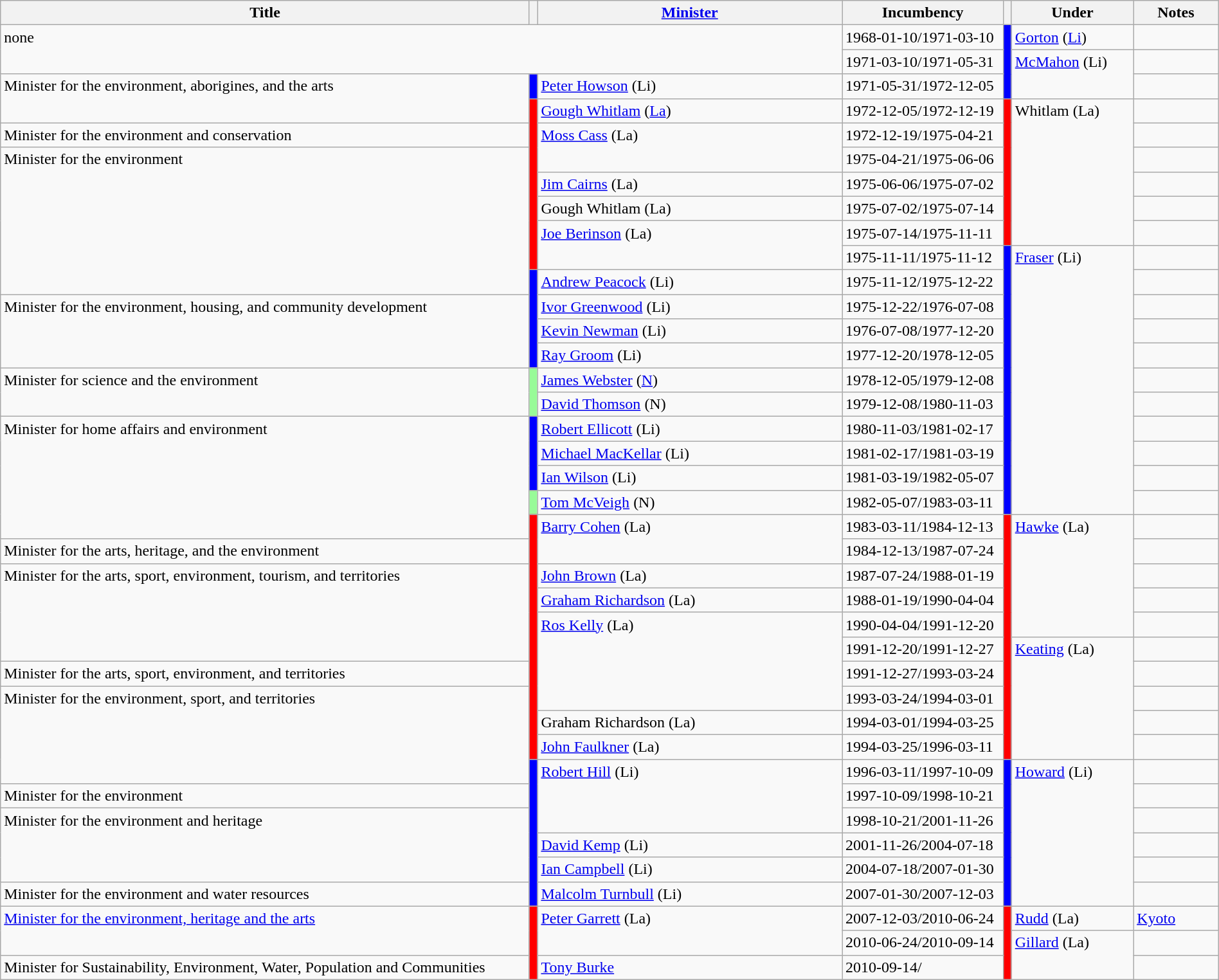<table class="wikitable" style="width:100%;">
<tr>
<th>Title</th>
<th style="width:1px;"></th>
<th style="width:25%;"><a href='#'>Minister</a></th>
<th style="width:160px;">Incumbency</th>
<th style="width:1px;"></th>
<th style="width:10%;">Under</th>
<th style="width:7%;">Notes</th>
</tr>
<tr>
<td colspan="3" rowspan="2" style="vertical-align:top;">none</td>
<td>1968-01-10/1971-03-10</td>
<td rowspan="3" style="background:blue;"></td>
<td><a href='#'>Gorton</a> (<a href='#'>Li</a>)</td>
<td></td>
</tr>
<tr>
<td>1971-03-10/1971-05-31</td>
<td rowspan="2" style="vertical-align:top;"><a href='#'>McMahon</a> (Li)</td>
<td></td>
</tr>
<tr>
<td rowspan="2" style="vertical-align:top;">Minister for the environment, aborigines, and the arts</td>
<td style="background:blue;"></td>
<td><a href='#'>Peter Howson</a> (Li)</td>
<td>1971-05-31/1972-12-05</td>
<td></td>
</tr>
<tr>
<td rowspan="7" style="background:red;"></td>
<td><a href='#'>Gough Whitlam</a> (<a href='#'>La</a>)</td>
<td>1972-12-05/1972-12-19</td>
<td rowspan="6" style="background:red;"></td>
<td rowspan="6" style="vertical-align:top;">Whitlam (La)</td>
<td></td>
</tr>
<tr>
<td>Minister for the environment and conservation</td>
<td rowspan="2" style="vertical-align:top;"><a href='#'>Moss Cass</a> (La)</td>
<td>1972-12-19/1975-04-21</td>
<td></td>
</tr>
<tr>
<td rowspan="6" style="vertical-align:top;">Minister for the environment</td>
<td>1975-04-21/1975-06-06</td>
<td></td>
</tr>
<tr>
<td><a href='#'>Jim Cairns</a> (La)</td>
<td>1975-06-06/1975-07-02</td>
<td></td>
</tr>
<tr>
<td>Gough Whitlam (La)</td>
<td>1975-07-02/1975-07-14</td>
<td></td>
</tr>
<tr>
<td rowspan="2" style="vertical-align:top;"><a href='#'>Joe Berinson</a> (La)</td>
<td>1975-07-14/1975-11-11</td>
<td></td>
</tr>
<tr>
<td>1975-11-11/1975-11-12</td>
<td rowspan="11" style="background:blue;"></td>
<td rowspan="11" style="vertical-align:top;"><a href='#'>Fraser</a> (Li)</td>
<td></td>
</tr>
<tr>
<td rowspan="4" style="background:blue;"></td>
<td><a href='#'>Andrew Peacock</a> (Li)</td>
<td>1975-11-12/1975-12-22</td>
<td></td>
</tr>
<tr>
<td rowspan="3" style="vertical-align:top;">Minister for the environment, housing, and community development</td>
<td><a href='#'>Ivor Greenwood</a> (Li)</td>
<td>1975-12-22/1976-07-08</td>
<td></td>
</tr>
<tr>
<td><a href='#'>Kevin Newman</a> (Li)</td>
<td>1976-07-08/1977-12-20</td>
<td></td>
</tr>
<tr>
<td><a href='#'>Ray Groom</a> (Li)</td>
<td>1977-12-20/1978-12-05</td>
<td></td>
</tr>
<tr>
<td rowspan="2" style="vertical-align:top;">Minister for science and the environment</td>
<td rowspan="2" style="background:PaleGreen;"></td>
<td><a href='#'>James Webster</a> (<a href='#'>N</a>)</td>
<td>1978-12-05/1979-12-08</td>
<td></td>
</tr>
<tr>
<td><a href='#'>David Thomson</a> (N)</td>
<td>1979-12-08/1980-11-03</td>
<td></td>
</tr>
<tr>
<td rowspan="5" style="vertical-align:top;">Minister for home affairs and environment</td>
<td rowspan="3" style="background:blue;"></td>
<td><a href='#'>Robert Ellicott</a> (Li)</td>
<td>1980-11-03/1981-02-17</td>
<td></td>
</tr>
<tr>
<td><a href='#'>Michael MacKellar</a> (Li)</td>
<td>1981-02-17/1981-03-19</td>
<td></td>
</tr>
<tr>
<td><a href='#'>Ian Wilson</a> (Li)</td>
<td>1981-03-19/1982-05-07</td>
<td></td>
</tr>
<tr>
<td style="background:PaleGreen;"></td>
<td><a href='#'>Tom McVeigh</a> (N)</td>
<td>1982-05-07/1983-03-11</td>
<td></td>
</tr>
<tr>
<td rowspan="10" style="background:red;"></td>
<td rowspan="2" style="vertical-align:top;"><a href='#'>Barry Cohen</a> (La)</td>
<td>1983-03-11/1984-12-13</td>
<td rowspan="10" style="background:red;"></td>
<td rowspan="5" style="vertical-align:top;"><a href='#'>Hawke</a> (La)</td>
<td></td>
</tr>
<tr>
<td>Minister for the arts, heritage, and the environment</td>
<td>1984-12-13/1987-07-24</td>
<td></td>
</tr>
<tr>
<td rowspan="4" style="vertical-align:top;">Minister for the arts, sport, environment, tourism, and territories</td>
<td><a href='#'>John Brown</a> (La)</td>
<td>1987-07-24/1988-01-19</td>
<td> </td>
</tr>
<tr>
<td><a href='#'>Graham Richardson</a> (La)</td>
<td>1988-01-19/1990-04-04</td>
<td></td>
</tr>
<tr>
<td rowspan="4" style="vertical-align:top;"><a href='#'>Ros Kelly</a> (La)</td>
<td>1990-04-04/1991-12-20</td>
<td></td>
</tr>
<tr>
<td>1991-12-20/1991-12-27</td>
<td rowspan="5" style="vertical-align:top;"><a href='#'>Keating</a> (La)</td>
<td></td>
</tr>
<tr>
<td>Minister for the arts, sport, environment, and territories</td>
<td>1991-12-27/1993-03-24</td>
<td></td>
</tr>
<tr>
<td rowspan="4" style="vertical-align:top;">Minister for the environment, sport, and territories</td>
<td>1993-03-24/1994-03-01</td>
<td></td>
</tr>
<tr>
<td>Graham Richardson (La)</td>
<td>1994-03-01/1994-03-25</td>
<td></td>
</tr>
<tr>
<td><a href='#'>John Faulkner</a> (La)</td>
<td>1994-03-25/1996-03-11</td>
<td></td>
</tr>
<tr>
<td rowspan="6" style="background:blue;"></td>
<td rowspan="3" style="vertical-align:top;"><a href='#'>Robert Hill</a> (Li)</td>
<td>1996-03-11/1997-10-09</td>
<td rowspan="6" style="background:blue;"></td>
<td rowspan="6" style="vertical-align:top;"><a href='#'>Howard</a> (Li)</td>
<td></td>
</tr>
<tr>
<td>Minister for the environment</td>
<td>1997-10-09/1998-10-21</td>
<td></td>
</tr>
<tr>
<td rowspan="3" style="vertical-align:top;">Minister for the environment and heritage</td>
<td>1998-10-21/2001-11-26</td>
<td></td>
</tr>
<tr>
<td><a href='#'>David Kemp</a> (Li)</td>
<td>2001-11-26/2004-07-18</td>
<td></td>
</tr>
<tr>
<td><a href='#'>Ian Campbell</a> (Li)</td>
<td>2004-07-18/2007-01-30</td>
<td></td>
</tr>
<tr>
<td>Minister for the environment and water resources</td>
<td><a href='#'>Malcolm Turnbull</a> (Li)</td>
<td>2007-01-30/2007-12-03</td>
<td></td>
</tr>
<tr>
<td rowspan="2" style="vertical-align:top;"><a href='#'>Minister for the environment, heritage and the arts</a></td>
<td rowspan="3" style="background:red;"></td>
<td rowspan="2" style="vertical-align:top;"><a href='#'>Peter Garrett</a> (La)</td>
<td valign="top">2007-12-03/2010-06-24</td>
<td rowspan="3" style="background:red;"></td>
<td valign="top"><a href='#'>Rudd</a> (La)</td>
<td> <a href='#'>Kyoto</a></td>
</tr>
<tr>
<td>2010-06-24/2010-09-14</td>
<td rowspan="2" style="vertical-align:top;"><a href='#'>Gillard</a> (La)</td>
<td></td>
</tr>
<tr>
<td>Minister for Sustainability, Environment, Water, Population and Communities</td>
<td valign="top"><a href='#'>Tony Burke</a></td>
<td valign="top">2010-09-14/</td>
<td></td>
</tr>
</table>
